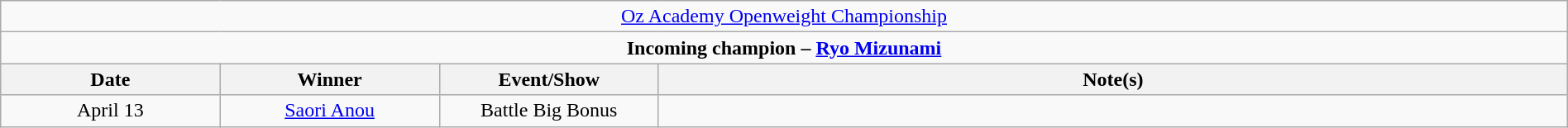<table class="wikitable" style="text-align:center; width:100%;">
<tr>
<td colspan="4" style="text-align: center;"><a href='#'>Oz Academy Openweight Championship</a></td>
</tr>
<tr>
<td colspan="4" style="text-align: center;"><strong>Incoming champion – <a href='#'>Ryo Mizunami</a></strong></td>
</tr>
<tr>
<th width=14%>Date</th>
<th width=14%>Winner</th>
<th width=14%>Event/Show</th>
<th width=58%>Note(s)</th>
</tr>
<tr>
<td>April 13</td>
<td><a href='#'>Saori Anou</a></td>
<td>Battle Big Bonus</td>
<td></td>
</tr>
</table>
